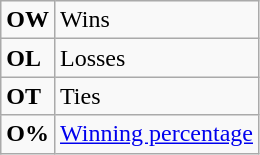<table class="wikitable">
<tr>
<td><strong>OW</strong></td>
<td>Wins</td>
</tr>
<tr>
<td><strong>OL</strong></td>
<td>Losses</td>
</tr>
<tr>
<td><strong>OT</strong></td>
<td>Ties</td>
</tr>
<tr>
<td align="center"><strong>O%</strong></td>
<td><a href='#'>Winning percentage</a></td>
</tr>
</table>
